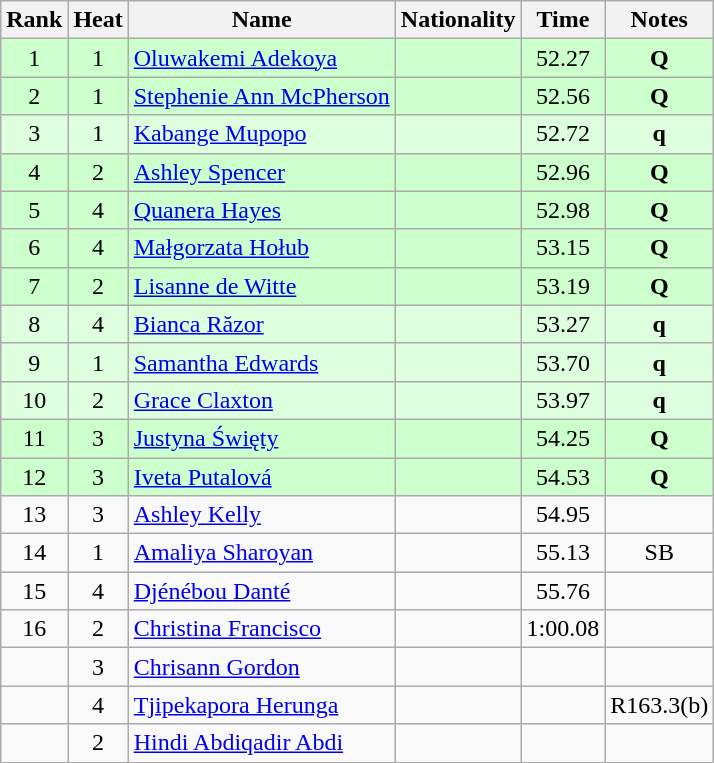<table class="wikitable sortable" style="text-align:center">
<tr>
<th>Rank</th>
<th>Heat</th>
<th>Name</th>
<th>Nationality</th>
<th>Time</th>
<th>Notes</th>
</tr>
<tr bgcolor=ccffcc>
<td>1</td>
<td>1</td>
<td align=left><a href='#'>Oluwakemi Adekoya</a></td>
<td align=left></td>
<td>52.27</td>
<td><strong>Q</strong></td>
</tr>
<tr bgcolor=ccffcc>
<td>2</td>
<td>1</td>
<td align=left><a href='#'>Stephenie Ann McPherson</a></td>
<td align=left></td>
<td>52.56</td>
<td><strong>Q</strong></td>
</tr>
<tr bgcolor=ddffdd>
<td>3</td>
<td>1</td>
<td align=left><a href='#'>Kabange Mupopo</a></td>
<td align=left></td>
<td>52.72</td>
<td><strong>q</strong> </td>
</tr>
<tr bgcolor=ccffcc>
<td>4</td>
<td>2</td>
<td align=left><a href='#'>Ashley Spencer</a></td>
<td align=left></td>
<td>52.96</td>
<td><strong>Q</strong></td>
</tr>
<tr bgcolor=ccffcc>
<td>5</td>
<td>4</td>
<td align=left><a href='#'>Quanera Hayes</a></td>
<td align=left></td>
<td>52.98</td>
<td><strong>Q</strong></td>
</tr>
<tr bgcolor=ccffcc>
<td>6</td>
<td>4</td>
<td align=left><a href='#'>Małgorzata Hołub</a></td>
<td align=left></td>
<td>53.15</td>
<td><strong>Q</strong></td>
</tr>
<tr bgcolor=ccffcc>
<td>7</td>
<td>2</td>
<td align=left><a href='#'>Lisanne de Witte</a></td>
<td align=left></td>
<td>53.19</td>
<td><strong>Q</strong></td>
</tr>
<tr bgcolor=ddffdd>
<td>8</td>
<td>4</td>
<td align=left><a href='#'>Bianca Răzor</a></td>
<td align=left></td>
<td>53.27</td>
<td><strong>q</strong></td>
</tr>
<tr bgcolor=ddffdd>
<td>9</td>
<td>1</td>
<td align=left><a href='#'>Samantha Edwards</a></td>
<td align=left></td>
<td>53.70</td>
<td><strong>q</strong></td>
</tr>
<tr bgcolor=ddffdd>
<td>10</td>
<td>2</td>
<td align=left><a href='#'>Grace Claxton</a></td>
<td align=left></td>
<td>53.97</td>
<td><strong>q</strong></td>
</tr>
<tr bgcolor=ccffcc>
<td>11</td>
<td>3</td>
<td align=left><a href='#'>Justyna Święty</a></td>
<td align=left></td>
<td>54.25</td>
<td><strong>Q</strong></td>
</tr>
<tr bgcolor=ccffcc>
<td>12</td>
<td>3</td>
<td align=left><a href='#'>Iveta Putalová</a></td>
<td align=left></td>
<td>54.53</td>
<td><strong>Q</strong></td>
</tr>
<tr>
<td>13</td>
<td>3</td>
<td align=left><a href='#'>Ashley Kelly</a></td>
<td align=left></td>
<td>54.95</td>
<td></td>
</tr>
<tr>
<td>14</td>
<td>1</td>
<td align=left><a href='#'>Amaliya Sharoyan</a></td>
<td align=left></td>
<td>55.13</td>
<td>SB</td>
</tr>
<tr>
<td>15</td>
<td>4</td>
<td align=left><a href='#'>Djénébou Danté</a></td>
<td align=left></td>
<td>55.76</td>
<td></td>
</tr>
<tr>
<td>16</td>
<td>2</td>
<td align=left><a href='#'>Christina Francisco</a></td>
<td align=left></td>
<td>1:00.08</td>
<td></td>
</tr>
<tr>
<td></td>
<td>3</td>
<td align=left><a href='#'>Chrisann Gordon</a></td>
<td align=left></td>
<td></td>
<td></td>
</tr>
<tr>
<td></td>
<td>4</td>
<td align=left><a href='#'>Tjipekapora Herunga</a></td>
<td align=left></td>
<td></td>
<td>R163.3(b)</td>
</tr>
<tr>
<td></td>
<td>2</td>
<td align=left><a href='#'>Hindi Abdiqadir Abdi</a></td>
<td align=left></td>
<td></td>
<td></td>
</tr>
</table>
